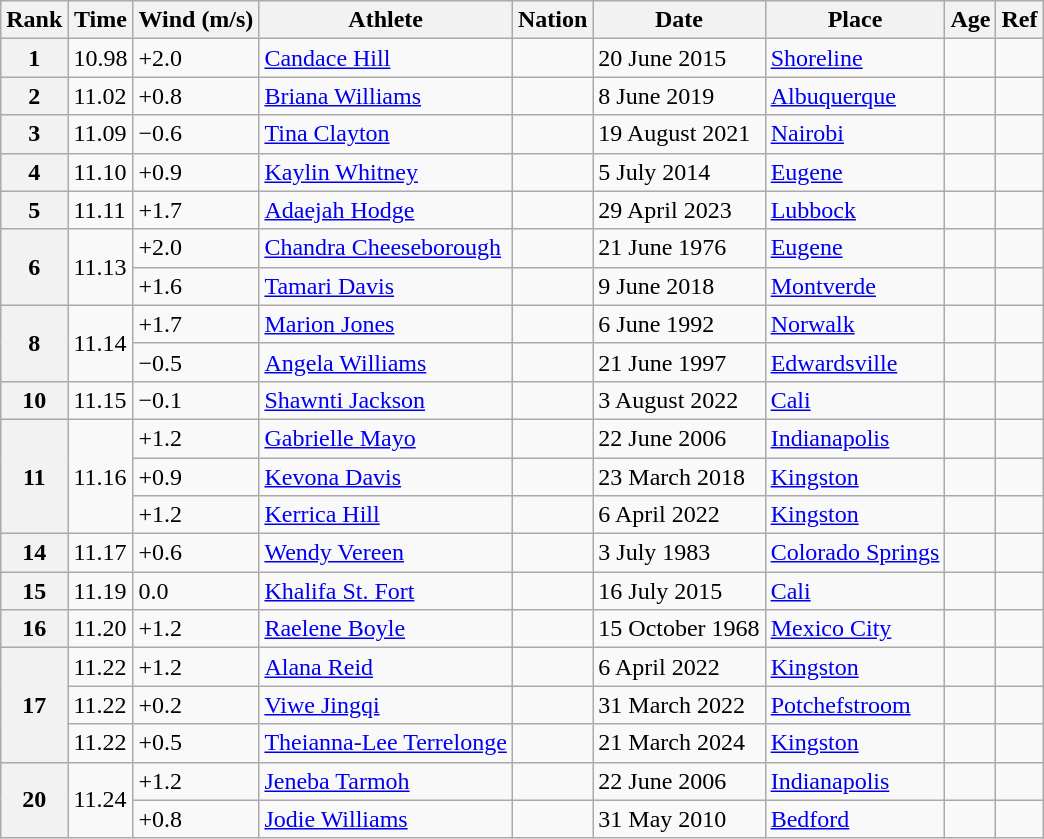<table class="wikitable">
<tr>
<th>Rank</th>
<th>Time</th>
<th>Wind (m/s)</th>
<th>Athlete</th>
<th>Nation</th>
<th>Date</th>
<th>Place</th>
<th>Age</th>
<th>Ref</th>
</tr>
<tr>
<th>1</th>
<td>10.98</td>
<td>+2.0</td>
<td><a href='#'>Candace Hill</a></td>
<td></td>
<td>20 June 2015</td>
<td><a href='#'>Shoreline</a></td>
<td></td>
<td></td>
</tr>
<tr>
<th>2</th>
<td>11.02</td>
<td>+0.8</td>
<td><a href='#'>Briana Williams</a></td>
<td></td>
<td>8 June 2019</td>
<td><a href='#'>Albuquerque</a></td>
<td></td>
<td></td>
</tr>
<tr>
<th>3</th>
<td>11.09</td>
<td>−0.6</td>
<td><a href='#'>Tina Clayton</a></td>
<td></td>
<td>19 August 2021</td>
<td><a href='#'>Nairobi</a></td>
<td></td>
<td></td>
</tr>
<tr>
<th>4</th>
<td>11.10</td>
<td>+0.9</td>
<td><a href='#'>Kaylin Whitney</a></td>
<td></td>
<td>5 July 2014</td>
<td><a href='#'>Eugene</a></td>
<td></td>
<td></td>
</tr>
<tr>
<th>5</th>
<td>11.11</td>
<td>+1.7</td>
<td><a href='#'>Adaejah Hodge</a></td>
<td></td>
<td>29 April 2023</td>
<td><a href='#'>Lubbock</a></td>
<td></td>
<td></td>
</tr>
<tr>
<th rowspan=2>6</th>
<td rowspan=2>11.13</td>
<td>+2.0</td>
<td><a href='#'>Chandra Cheeseborough</a></td>
<td></td>
<td>21 June 1976</td>
<td><a href='#'>Eugene</a></td>
<td></td>
<td></td>
</tr>
<tr>
<td>+1.6</td>
<td><a href='#'>Tamari Davis</a></td>
<td></td>
<td>9 June 2018</td>
<td><a href='#'>Montverde</a></td>
<td></td>
<td></td>
</tr>
<tr>
<th rowspan=2>8</th>
<td rowspan=2>11.14</td>
<td>+1.7</td>
<td><a href='#'>Marion Jones</a></td>
<td></td>
<td>6 June 1992</td>
<td><a href='#'>Norwalk</a></td>
<td></td>
<td></td>
</tr>
<tr>
<td>−0.5</td>
<td><a href='#'>Angela Williams</a></td>
<td></td>
<td>21 June 1997</td>
<td><a href='#'>Edwardsville</a></td>
<td></td>
<td></td>
</tr>
<tr>
<th>10</th>
<td>11.15 </td>
<td>−0.1</td>
<td><a href='#'>Shawnti Jackson</a></td>
<td></td>
<td>3 August 2022</td>
<td><a href='#'>Cali</a></td>
<td></td>
<td></td>
</tr>
<tr>
<th rowspan=3>11</th>
<td rowspan=3>11.16</td>
<td>+1.2</td>
<td><a href='#'>Gabrielle Mayo</a></td>
<td></td>
<td>22 June 2006</td>
<td><a href='#'>Indianapolis</a></td>
<td></td>
<td></td>
</tr>
<tr>
<td>+0.9</td>
<td><a href='#'>Kevona Davis</a></td>
<td></td>
<td>23 March 2018</td>
<td><a href='#'>Kingston</a></td>
<td></td>
<td></td>
</tr>
<tr>
<td>+1.2</td>
<td><a href='#'>Kerrica Hill</a></td>
<td></td>
<td>6 April 2022</td>
<td><a href='#'>Kingston</a></td>
<td></td>
<td></td>
</tr>
<tr>
<th>14</th>
<td>11.17 </td>
<td>+0.6</td>
<td><a href='#'>Wendy Vereen</a></td>
<td></td>
<td>3 July 1983</td>
<td><a href='#'>Colorado Springs</a></td>
<td></td>
<td></td>
</tr>
<tr>
<th>15</th>
<td>11.19</td>
<td>0.0</td>
<td><a href='#'>Khalifa St. Fort</a></td>
<td></td>
<td>16 July 2015</td>
<td><a href='#'>Cali</a></td>
<td></td>
<td></td>
</tr>
<tr>
<th>16</th>
<td>11.20 </td>
<td>+1.2</td>
<td><a href='#'>Raelene Boyle</a></td>
<td></td>
<td>15 October 1968</td>
<td><a href='#'>Mexico City</a></td>
<td></td>
<td></td>
</tr>
<tr>
<th rowspan=3>17</th>
<td>11.22</td>
<td>+1.2</td>
<td><a href='#'>Alana Reid</a></td>
<td></td>
<td>6 April 2022</td>
<td><a href='#'>Kingston</a></td>
<td></td>
<td></td>
</tr>
<tr>
<td>11.22 </td>
<td>+0.2</td>
<td><a href='#'>Viwe Jingqi</a></td>
<td></td>
<td>31 March 2022</td>
<td><a href='#'>Potchefstroom</a></td>
<td></td>
<td></td>
</tr>
<tr>
<td>11.22</td>
<td>+0.5</td>
<td><a href='#'>Theianna-Lee Terrelonge</a></td>
<td></td>
<td>21 March 2024</td>
<td><a href='#'>Kingston</a></td>
<td></td>
<td></td>
</tr>
<tr>
<th rowspan=2>20</th>
<td rowspan=2>11.24</td>
<td>+1.2</td>
<td><a href='#'>Jeneba Tarmoh</a></td>
<td></td>
<td>22 June 2006</td>
<td><a href='#'>Indianapolis</a></td>
<td></td>
<td></td>
</tr>
<tr>
<td>+0.8</td>
<td><a href='#'>Jodie Williams</a></td>
<td></td>
<td>31 May 2010</td>
<td><a href='#'>Bedford</a></td>
<td></td>
<td></td>
</tr>
</table>
